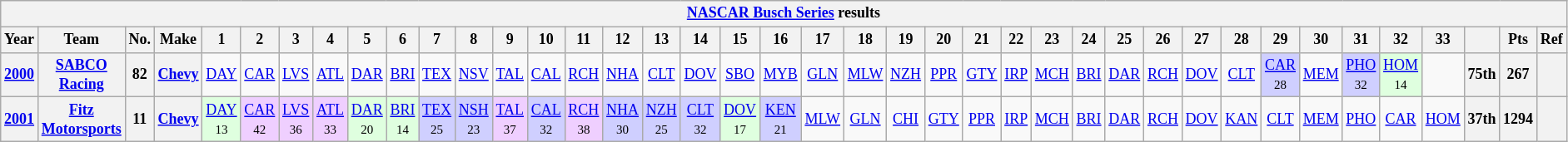<table class="wikitable" style="text-align:center; font-size:75%">
<tr>
<th colspan=42><a href='#'>NASCAR Busch Series</a> results</th>
</tr>
<tr>
<th>Year</th>
<th>Team</th>
<th>No.</th>
<th>Make</th>
<th>1</th>
<th>2</th>
<th>3</th>
<th>4</th>
<th>5</th>
<th>6</th>
<th>7</th>
<th>8</th>
<th>9</th>
<th>10</th>
<th>11</th>
<th>12</th>
<th>13</th>
<th>14</th>
<th>15</th>
<th>16</th>
<th>17</th>
<th>18</th>
<th>19</th>
<th>20</th>
<th>21</th>
<th>22</th>
<th>23</th>
<th>24</th>
<th>25</th>
<th>26</th>
<th>27</th>
<th>28</th>
<th>29</th>
<th>30</th>
<th>31</th>
<th>32</th>
<th>33</th>
<th></th>
<th>Pts</th>
<th>Ref</th>
</tr>
<tr>
<th><a href='#'>2000</a></th>
<th><a href='#'>SABCO Racing</a></th>
<th>82</th>
<th><a href='#'>Chevy</a></th>
<td><a href='#'>DAY</a></td>
<td><a href='#'>CAR</a></td>
<td><a href='#'>LVS</a></td>
<td><a href='#'>ATL</a></td>
<td><a href='#'>DAR</a></td>
<td><a href='#'>BRI</a></td>
<td><a href='#'>TEX</a></td>
<td><a href='#'>NSV</a></td>
<td><a href='#'>TAL</a></td>
<td><a href='#'>CAL</a></td>
<td><a href='#'>RCH</a></td>
<td><a href='#'>NHA</a></td>
<td><a href='#'>CLT</a></td>
<td><a href='#'>DOV</a></td>
<td><a href='#'>SBO</a></td>
<td><a href='#'>MYB</a></td>
<td><a href='#'>GLN</a></td>
<td><a href='#'>MLW</a></td>
<td><a href='#'>NZH</a></td>
<td><a href='#'>PPR</a></td>
<td><a href='#'>GTY</a></td>
<td><a href='#'>IRP</a></td>
<td><a href='#'>MCH</a></td>
<td><a href='#'>BRI</a></td>
<td><a href='#'>DAR</a></td>
<td><a href='#'>RCH</a></td>
<td><a href='#'>DOV</a></td>
<td><a href='#'>CLT</a></td>
<td style="background:#CFCFFF;"><a href='#'>CAR</a><br><small>28</small></td>
<td><a href='#'>MEM</a></td>
<td style="background:#CFCFFF;"><a href='#'>PHO</a><br><small>32</small></td>
<td style="background:#DFFFDF;"><a href='#'>HOM</a><br><small>14</small></td>
<td></td>
<th>75th</th>
<th>267</th>
<th></th>
</tr>
<tr>
<th><a href='#'>2001</a></th>
<th><a href='#'>Fitz Motorsports</a></th>
<th>11</th>
<th><a href='#'>Chevy</a></th>
<td style="background:#DFFFDF;"><a href='#'>DAY</a><br><small>13</small></td>
<td style="background:#EFCFFF;"><a href='#'>CAR</a><br><small>42</small></td>
<td style="background:#EFCFFF;"><a href='#'>LVS</a><br><small>36</small></td>
<td style="background:#EFCFFF;"><a href='#'>ATL</a><br><small>33</small></td>
<td style="background:#DFFFDF;"><a href='#'>DAR</a><br><small>20</small></td>
<td style="background:#DFFFDF;"><a href='#'>BRI</a><br><small>14</small></td>
<td style="background:#CFCFFF;"><a href='#'>TEX</a><br><small>25</small></td>
<td style="background:#CFCFFF;"><a href='#'>NSH</a><br><small>23</small></td>
<td style="background:#EFCFFF;"><a href='#'>TAL</a><br><small>37</small></td>
<td style="background:#CFCFFF;"><a href='#'>CAL</a><br><small>32</small></td>
<td style="background:#EFCFFF;"><a href='#'>RCH</a><br><small>38</small></td>
<td style="background:#CFCFFF;"><a href='#'>NHA</a><br><small>30</small></td>
<td style="background:#CFCFFF;"><a href='#'>NZH</a><br><small>25</small></td>
<td style="background:#CFCFFF;"><a href='#'>CLT</a><br><small>32</small></td>
<td style="background:#DFFFDF;"><a href='#'>DOV</a><br><small>17</small></td>
<td style="background:#CFCFFF;"><a href='#'>KEN</a><br><small>21</small></td>
<td><a href='#'>MLW</a></td>
<td><a href='#'>GLN</a></td>
<td><a href='#'>CHI</a></td>
<td><a href='#'>GTY</a></td>
<td><a href='#'>PPR</a></td>
<td><a href='#'>IRP</a></td>
<td><a href='#'>MCH</a></td>
<td><a href='#'>BRI</a></td>
<td><a href='#'>DAR</a></td>
<td><a href='#'>RCH</a></td>
<td><a href='#'>DOV</a></td>
<td><a href='#'>KAN</a></td>
<td><a href='#'>CLT</a></td>
<td><a href='#'>MEM</a></td>
<td><a href='#'>PHO</a></td>
<td><a href='#'>CAR</a></td>
<td><a href='#'>HOM</a></td>
<th>37th</th>
<th>1294</th>
<th></th>
</tr>
</table>
